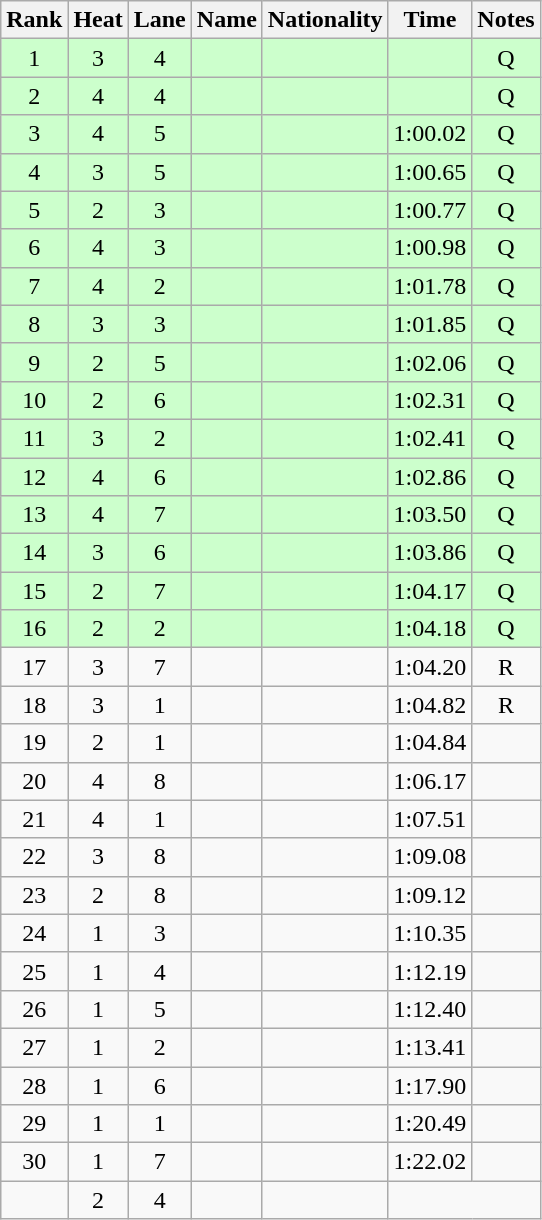<table class="wikitable sortable" style="text-align:center">
<tr>
<th>Rank</th>
<th>Heat</th>
<th>Lane</th>
<th>Name</th>
<th>Nationality</th>
<th>Time</th>
<th>Notes</th>
</tr>
<tr bgcolor=ccffcc>
<td>1</td>
<td>3</td>
<td>4</td>
<td align=left></td>
<td align=left></td>
<td></td>
<td>Q</td>
</tr>
<tr bgcolor=ccffcc>
<td>2</td>
<td>4</td>
<td>4</td>
<td align=left></td>
<td align=left></td>
<td></td>
<td>Q</td>
</tr>
<tr bgcolor=ccffcc>
<td>3</td>
<td>4</td>
<td>5</td>
<td align=left></td>
<td align=left></td>
<td>1:00.02</td>
<td>Q</td>
</tr>
<tr bgcolor=ccffcc>
<td>4</td>
<td>3</td>
<td>5</td>
<td align=left></td>
<td align=left></td>
<td>1:00.65</td>
<td>Q</td>
</tr>
<tr bgcolor=ccffcc>
<td>5</td>
<td>2</td>
<td>3</td>
<td align=left></td>
<td align=left></td>
<td>1:00.77</td>
<td>Q</td>
</tr>
<tr bgcolor=ccffcc>
<td>6</td>
<td>4</td>
<td>3</td>
<td align=left></td>
<td align=left></td>
<td>1:00.98</td>
<td>Q</td>
</tr>
<tr bgcolor=ccffcc>
<td>7</td>
<td>4</td>
<td>2</td>
<td align=left></td>
<td align=left></td>
<td>1:01.78</td>
<td>Q</td>
</tr>
<tr bgcolor=ccffcc>
<td>8</td>
<td>3</td>
<td>3</td>
<td align=left></td>
<td align=left></td>
<td>1:01.85</td>
<td>Q</td>
</tr>
<tr bgcolor=ccffcc>
<td>9</td>
<td>2</td>
<td>5</td>
<td align=left></td>
<td align=left></td>
<td>1:02.06</td>
<td>Q</td>
</tr>
<tr bgcolor=ccffcc>
<td>10</td>
<td>2</td>
<td>6</td>
<td align=left></td>
<td align=left></td>
<td>1:02.31</td>
<td>Q</td>
</tr>
<tr bgcolor=ccffcc>
<td>11</td>
<td>3</td>
<td>2</td>
<td align=left></td>
<td align=left></td>
<td>1:02.41</td>
<td>Q</td>
</tr>
<tr bgcolor=ccffcc>
<td>12</td>
<td>4</td>
<td>6</td>
<td align=left></td>
<td align=left></td>
<td>1:02.86</td>
<td>Q</td>
</tr>
<tr bgcolor=ccffcc>
<td>13</td>
<td>4</td>
<td>7</td>
<td align=left></td>
<td align=left></td>
<td>1:03.50</td>
<td>Q</td>
</tr>
<tr bgcolor=ccffcc>
<td>14</td>
<td>3</td>
<td>6</td>
<td align=left></td>
<td align=left></td>
<td>1:03.86</td>
<td>Q</td>
</tr>
<tr bgcolor=ccffcc>
<td>15</td>
<td>2</td>
<td>7</td>
<td align=left></td>
<td align=left></td>
<td>1:04.17</td>
<td>Q</td>
</tr>
<tr bgcolor=ccffcc>
<td>16</td>
<td>2</td>
<td>2</td>
<td align=left></td>
<td align=left></td>
<td>1:04.18</td>
<td>Q</td>
</tr>
<tr>
<td>17</td>
<td>3</td>
<td>7</td>
<td align=left></td>
<td align=left></td>
<td>1:04.20</td>
<td>R</td>
</tr>
<tr>
<td>18</td>
<td>3</td>
<td>1</td>
<td align=left></td>
<td align=left></td>
<td>1:04.82</td>
<td>R</td>
</tr>
<tr>
<td>19</td>
<td>2</td>
<td>1</td>
<td align=left></td>
<td align=left></td>
<td>1:04.84</td>
<td></td>
</tr>
<tr>
<td>20</td>
<td>4</td>
<td>8</td>
<td align=left></td>
<td align=left></td>
<td>1:06.17</td>
<td></td>
</tr>
<tr>
<td>21</td>
<td>4</td>
<td>1</td>
<td align=left></td>
<td align=left></td>
<td>1:07.51</td>
<td></td>
</tr>
<tr>
<td>22</td>
<td>3</td>
<td>8</td>
<td align=left></td>
<td align=left></td>
<td>1:09.08</td>
<td></td>
</tr>
<tr>
<td>23</td>
<td>2</td>
<td>8</td>
<td align=left></td>
<td align=left></td>
<td>1:09.12</td>
<td></td>
</tr>
<tr>
<td>24</td>
<td>1</td>
<td>3</td>
<td align=left></td>
<td align=left></td>
<td>1:10.35</td>
<td></td>
</tr>
<tr>
<td>25</td>
<td>1</td>
<td>4</td>
<td align=left></td>
<td align=left></td>
<td>1:12.19</td>
<td></td>
</tr>
<tr>
<td>26</td>
<td>1</td>
<td>5</td>
<td align=left></td>
<td align=left></td>
<td>1:12.40</td>
<td></td>
</tr>
<tr>
<td>27</td>
<td>1</td>
<td>2</td>
<td align=left></td>
<td align=left></td>
<td>1:13.41</td>
<td></td>
</tr>
<tr>
<td>28</td>
<td>1</td>
<td>6</td>
<td align=left></td>
<td align=left></td>
<td>1:17.90</td>
<td></td>
</tr>
<tr>
<td>29</td>
<td>1</td>
<td>1</td>
<td align=left></td>
<td align=left></td>
<td>1:20.49</td>
<td></td>
</tr>
<tr>
<td>30</td>
<td>1</td>
<td>7</td>
<td align=left></td>
<td align=left></td>
<td>1:22.02</td>
<td></td>
</tr>
<tr>
<td></td>
<td>2</td>
<td>4</td>
<td align=left></td>
<td align=left></td>
<td colspan=2></td>
</tr>
</table>
